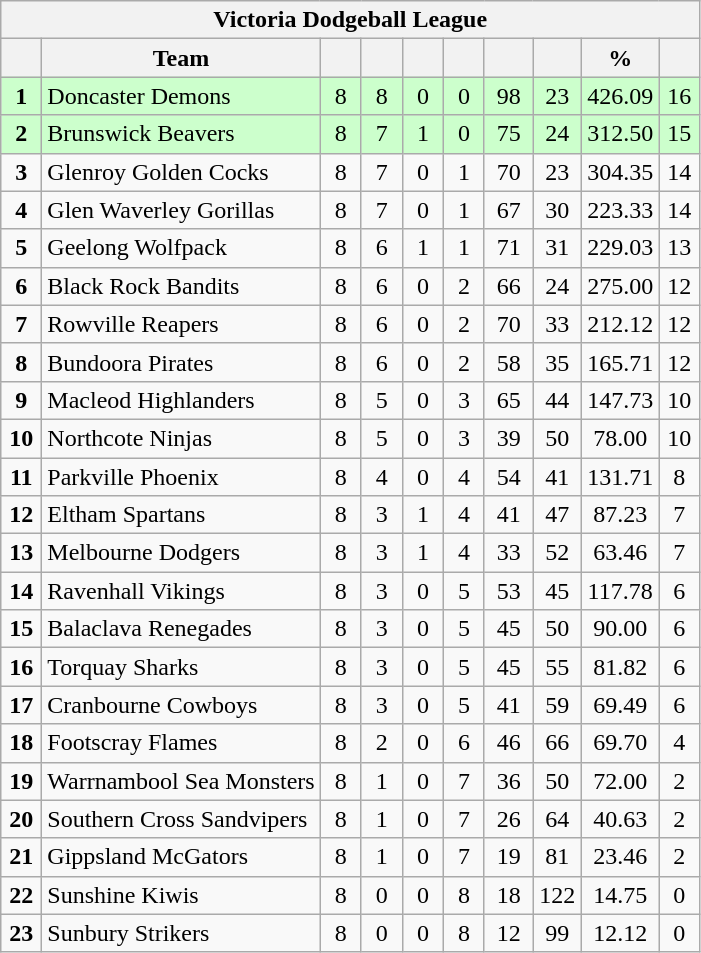<table style="text-align:center;" class="wikitable">
<tr>
<th colspan="10">Victoria Dodgeball League</th>
</tr>
<tr>
<th width="20"></th>
<th>Team</th>
<th width="20"></th>
<th width="20"></th>
<th width="20"></th>
<th width="20"></th>
<th width="25"></th>
<th width="25"></th>
<th width="30">%</th>
<th width="20"></th>
</tr>
<tr style="background: #ccffcc;">
<td><strong>1</strong></td>
<td style="text-align:left;">Doncaster Demons</td>
<td>8</td>
<td>8</td>
<td>0</td>
<td>0</td>
<td>98</td>
<td>23</td>
<td>426.09</td>
<td>16</td>
</tr>
<tr style="background: #ccffcc;">
<td><strong>2</strong></td>
<td style="text-align:left;">Brunswick Beavers</td>
<td>8</td>
<td>7</td>
<td>1</td>
<td>0</td>
<td>75</td>
<td>24</td>
<td>312.50</td>
<td>15</td>
</tr>
<tr style="background:">
<td><strong>3</strong></td>
<td style="text-align:left;">Glenroy Golden Cocks</td>
<td>8</td>
<td>7</td>
<td>0</td>
<td>1</td>
<td>70</td>
<td>23</td>
<td>304.35</td>
<td>14</td>
</tr>
<tr style="background:">
<td><strong>4</strong></td>
<td style="text-align:left;">Glen Waverley Gorillas</td>
<td>8</td>
<td>7</td>
<td>0</td>
<td>1</td>
<td>67</td>
<td>30</td>
<td>223.33</td>
<td>14</td>
</tr>
<tr style="background:">
<td><strong>5</strong></td>
<td style="text-align:left;">Geelong Wolfpack</td>
<td>8</td>
<td>6</td>
<td>1</td>
<td>1</td>
<td>71</td>
<td>31</td>
<td>229.03</td>
<td>13</td>
</tr>
<tr style="background:">
<td><strong>6</strong></td>
<td style="text-align:left;">Black Rock Bandits</td>
<td>8</td>
<td>6</td>
<td>0</td>
<td>2</td>
<td>66</td>
<td>24</td>
<td>275.00</td>
<td>12</td>
</tr>
<tr style="background:">
<td><strong>7</strong></td>
<td style="text-align:left;">Rowville Reapers</td>
<td>8</td>
<td>6</td>
<td>0</td>
<td>2</td>
<td>70</td>
<td>33</td>
<td>212.12</td>
<td>12</td>
</tr>
<tr style="background:">
<td><strong>8</strong></td>
<td style="text-align:left;">Bundoora Pirates</td>
<td>8</td>
<td>6</td>
<td>0</td>
<td>2</td>
<td>58</td>
<td>35</td>
<td>165.71</td>
<td>12</td>
</tr>
<tr style="background:">
<td><strong>9</strong></td>
<td style="text-align:left;">Macleod Highlanders</td>
<td>8</td>
<td>5</td>
<td>0</td>
<td>3</td>
<td>65</td>
<td>44</td>
<td>147.73</td>
<td>10</td>
</tr>
<tr style="background:">
<td><strong>10</strong></td>
<td style="text-align:left;">Northcote Ninjas</td>
<td>8</td>
<td>5</td>
<td>0</td>
<td>3</td>
<td>39</td>
<td>50</td>
<td>78.00</td>
<td>10</td>
</tr>
<tr>
<td><strong>11</strong></td>
<td style="text-align:left;">Parkville Phoenix</td>
<td>8</td>
<td>4</td>
<td>0</td>
<td>4</td>
<td>54</td>
<td>41</td>
<td>131.71</td>
<td>8</td>
</tr>
<tr>
<td><strong>12</strong></td>
<td style="text-align:left;">Eltham Spartans</td>
<td>8</td>
<td>3</td>
<td>1</td>
<td>4</td>
<td>41</td>
<td>47</td>
<td>87.23</td>
<td>7</td>
</tr>
<tr>
<td><strong>13</strong></td>
<td style="text-align:left;">Melbourne Dodgers</td>
<td>8</td>
<td>3</td>
<td>1</td>
<td>4</td>
<td>33</td>
<td>52</td>
<td>63.46</td>
<td>7</td>
</tr>
<tr>
<td><strong>14</strong></td>
<td style="text-align:left;">Ravenhall Vikings</td>
<td>8</td>
<td>3</td>
<td>0</td>
<td>5</td>
<td>53</td>
<td>45</td>
<td>117.78</td>
<td>6</td>
</tr>
<tr>
<td><strong>15</strong></td>
<td style="text-align:left;">Balaclava Renegades</td>
<td>8</td>
<td>3</td>
<td>0</td>
<td>5</td>
<td>45</td>
<td>50</td>
<td>90.00</td>
<td>6</td>
</tr>
<tr>
<td><strong>16</strong></td>
<td style="text-align:left;">Torquay Sharks</td>
<td>8</td>
<td>3</td>
<td>0</td>
<td>5</td>
<td>45</td>
<td>55</td>
<td>81.82</td>
<td>6</td>
</tr>
<tr>
<td><strong>17</strong></td>
<td style="text-align:left;">Cranbourne Cowboys</td>
<td>8</td>
<td>3</td>
<td>0</td>
<td>5</td>
<td>41</td>
<td>59</td>
<td>69.49</td>
<td>6</td>
</tr>
<tr>
<td><strong>18</strong></td>
<td style="text-align:left;">Footscray Flames</td>
<td>8</td>
<td>2</td>
<td>0</td>
<td>6</td>
<td>46</td>
<td>66</td>
<td>69.70</td>
<td>4</td>
</tr>
<tr>
<td><strong>19</strong></td>
<td style="text-align:left;">Warrnambool Sea Monsters</td>
<td>8</td>
<td>1</td>
<td>0</td>
<td>7</td>
<td>36</td>
<td>50</td>
<td>72.00</td>
<td>2</td>
</tr>
<tr>
<td><strong>20</strong></td>
<td style="text-align:left;">Southern Cross Sandvipers</td>
<td>8</td>
<td>1</td>
<td>0</td>
<td>7</td>
<td>26</td>
<td>64</td>
<td>40.63</td>
<td>2</td>
</tr>
<tr>
<td><strong>21</strong></td>
<td style="text-align:left;">Gippsland McGators</td>
<td>8</td>
<td>1</td>
<td>0</td>
<td>7</td>
<td>19</td>
<td>81</td>
<td>23.46</td>
<td>2</td>
</tr>
<tr style="background:">
<td><strong>22</strong></td>
<td style="text-align:left;">Sunshine Kiwis</td>
<td>8</td>
<td>0</td>
<td>0</td>
<td>8</td>
<td>18</td>
<td>122</td>
<td>14.75</td>
<td>0</td>
</tr>
<tr>
<td><strong>23</strong></td>
<td style="text-align:left;">Sunbury Strikers</td>
<td>8</td>
<td>0</td>
<td>0</td>
<td>8</td>
<td>12</td>
<td>99</td>
<td>12.12</td>
<td>0</td>
</tr>
</table>
